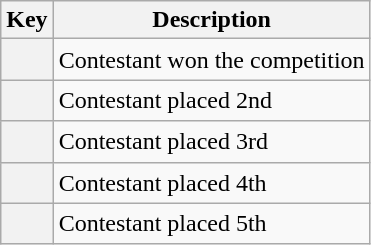<table class="wikitable">
<tr>
<th scope="col">Key</th>
<th scope="col">Description</th>
</tr>
<tr>
<th scope="row" style="text-align:center; height:20px; width:20px"></th>
<td>Contestant won the competition</td>
</tr>
<tr>
<th scope="row" style="text-align:center; height:20px; width:20px"></th>
<td>Contestant placed 2nd</td>
</tr>
<tr>
<th scope="row" style="text-align:center; height:20px; width:20px"></th>
<td>Contestant placed 3rd</td>
</tr>
<tr>
<th scope="row" style="text-align:center; height:20px; width:20px"></th>
<td>Contestant placed 4th</td>
</tr>
<tr>
<th scope="row" style="text-align:center; height:20px; width:20px"></th>
<td>Contestant placed 5th</td>
</tr>
</table>
